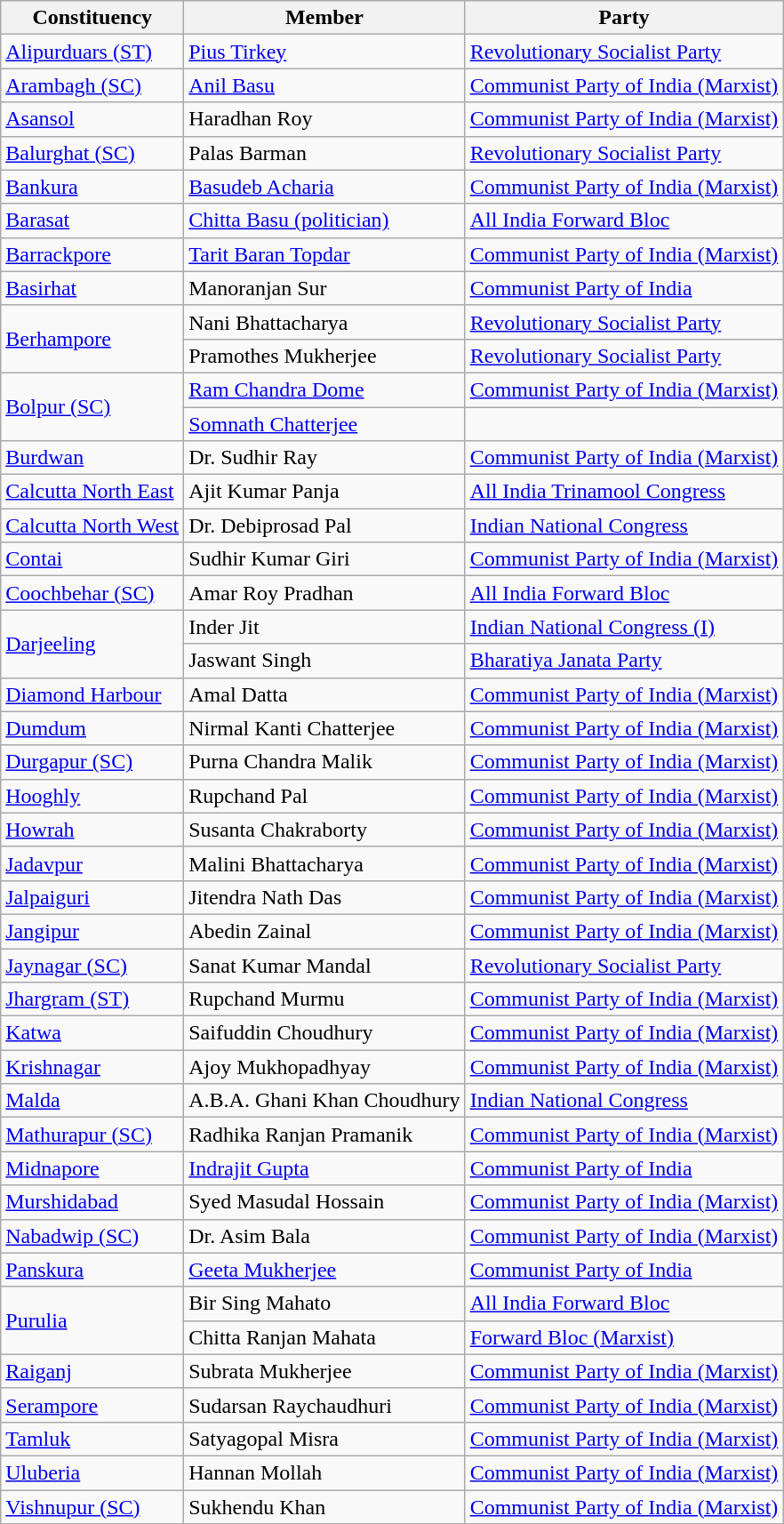<table class="wikitable sortable">
<tr>
<th>Constituency</th>
<th>Member</th>
<th>Party</th>
</tr>
<tr>
<td><a href='#'>Alipurduars (ST)</a></td>
<td><a href='#'>Pius Tirkey</a></td>
<td><a href='#'>Revolutionary Socialist Party</a></td>
</tr>
<tr>
<td><a href='#'>Arambagh (SC)</a></td>
<td><a href='#'>Anil Basu</a></td>
<td><a href='#'>Communist Party of India (Marxist)</a></td>
</tr>
<tr>
<td><a href='#'>Asansol</a></td>
<td>Haradhan Roy</td>
<td><a href='#'>Communist Party of India (Marxist)</a></td>
</tr>
<tr>
<td><a href='#'>Balurghat (SC)</a></td>
<td>Palas Barman</td>
<td><a href='#'>Revolutionary Socialist Party</a></td>
</tr>
<tr>
<td><a href='#'>Bankura</a></td>
<td><a href='#'>Basudeb Acharia</a></td>
<td><a href='#'>Communist Party of India (Marxist)</a></td>
</tr>
<tr>
<td><a href='#'>Barasat</a></td>
<td><a href='#'>Chitta Basu (politician)</a></td>
<td><a href='#'>All India Forward Bloc</a></td>
</tr>
<tr>
<td><a href='#'>Barrackpore</a></td>
<td><a href='#'>Tarit Baran Topdar</a></td>
<td><a href='#'>Communist Party of India (Marxist)</a></td>
</tr>
<tr>
<td><a href='#'>Basirhat</a></td>
<td>Manoranjan Sur</td>
<td><a href='#'>Communist Party of India</a></td>
</tr>
<tr>
<td rowspan=2><a href='#'>Berhampore</a></td>
<td>Nani Bhattacharya</td>
<td><a href='#'>Revolutionary Socialist Party</a></td>
</tr>
<tr>
<td>Pramothes Mukherjee</td>
<td><a href='#'>Revolutionary Socialist Party</a></td>
</tr>
<tr>
<td rowspan=2><a href='#'>Bolpur (SC)</a></td>
<td><a href='#'>Ram Chandra Dome</a></td>
<td><a href='#'>Communist Party of India (Marxist)</a></td>
</tr>
<tr>
<td><a href='#'>Somnath Chatterjee</a></td>
<td></td>
</tr>
<tr>
<td><a href='#'>Burdwan</a></td>
<td>Dr. Sudhir Ray</td>
<td><a href='#'>Communist Party of India (Marxist)</a></td>
</tr>
<tr>
<td><a href='#'>Calcutta North East</a></td>
<td>Ajit Kumar Panja</td>
<td><a href='#'>All India Trinamool Congress</a></td>
</tr>
<tr>
<td><a href='#'>Calcutta North West</a></td>
<td>Dr. Debiprosad Pal</td>
<td><a href='#'>Indian National Congress</a></td>
</tr>
<tr>
<td><a href='#'>Contai</a></td>
<td>Sudhir Kumar Giri</td>
<td><a href='#'>Communist Party of India (Marxist)</a></td>
</tr>
<tr>
<td><a href='#'>Coochbehar (SC)</a></td>
<td>Amar Roy Pradhan</td>
<td><a href='#'>All India Forward Bloc</a></td>
</tr>
<tr>
<td rowspan=2><a href='#'>Darjeeling</a></td>
<td>Inder Jit</td>
<td><a href='#'>Indian National Congress (I)</a></td>
</tr>
<tr>
<td>Jaswant Singh</td>
<td><a href='#'>Bharatiya Janata Party</a></td>
</tr>
<tr>
<td><a href='#'>Diamond Harbour</a></td>
<td>Amal Datta</td>
<td><a href='#'>Communist Party of India (Marxist)</a></td>
</tr>
<tr>
<td><a href='#'>Dumdum</a></td>
<td>Nirmal Kanti Chatterjee</td>
<td><a href='#'>Communist Party of India (Marxist)</a></td>
</tr>
<tr>
<td><a href='#'>Durgapur (SC)</a></td>
<td>Purna Chandra Malik</td>
<td><a href='#'>Communist Party of India (Marxist)</a></td>
</tr>
<tr>
<td><a href='#'>Hooghly</a></td>
<td>Rupchand Pal</td>
<td><a href='#'>Communist Party of India (Marxist)</a></td>
</tr>
<tr>
<td><a href='#'>Howrah</a></td>
<td>Susanta Chakraborty</td>
<td><a href='#'>Communist Party of India (Marxist)</a></td>
</tr>
<tr>
<td><a href='#'>Jadavpur</a></td>
<td>Malini Bhattacharya</td>
<td><a href='#'>Communist Party of India (Marxist)</a></td>
</tr>
<tr>
<td><a href='#'>Jalpaiguri</a></td>
<td>Jitendra Nath Das</td>
<td><a href='#'>Communist Party of India (Marxist)</a></td>
</tr>
<tr>
<td><a href='#'>Jangipur</a></td>
<td>Abedin Zainal</td>
<td><a href='#'>Communist Party of India (Marxist)</a></td>
</tr>
<tr>
<td><a href='#'>Jaynagar (SC)</a></td>
<td>Sanat Kumar Mandal</td>
<td><a href='#'>Revolutionary Socialist Party</a></td>
</tr>
<tr>
<td><a href='#'>Jhargram (ST)</a></td>
<td>Rupchand Murmu</td>
<td><a href='#'>Communist Party of India (Marxist)</a></td>
</tr>
<tr>
<td><a href='#'>Katwa</a></td>
<td>Saifuddin Choudhury</td>
<td><a href='#'>Communist Party of India (Marxist)</a></td>
</tr>
<tr>
<td><a href='#'>Krishnagar</a></td>
<td>Ajoy Mukhopadhyay</td>
<td><a href='#'>Communist Party of India (Marxist)</a></td>
</tr>
<tr>
<td><a href='#'>Malda</a></td>
<td>A.B.A. Ghani Khan Choudhury</td>
<td><a href='#'>Indian National Congress</a></td>
</tr>
<tr>
<td><a href='#'>Mathurapur (SC)</a></td>
<td>Radhika Ranjan Pramanik</td>
<td><a href='#'>Communist Party of India (Marxist)</a></td>
</tr>
<tr>
<td><a href='#'>Midnapore</a></td>
<td><a href='#'>Indrajit Gupta</a></td>
<td><a href='#'>Communist Party of India</a></td>
</tr>
<tr>
<td><a href='#'>Murshidabad</a></td>
<td>Syed Masudal Hossain</td>
<td><a href='#'>Communist Party of India (Marxist)</a></td>
</tr>
<tr>
<td><a href='#'>Nabadwip (SC)</a></td>
<td>Dr. Asim Bala</td>
<td><a href='#'>Communist Party of India (Marxist)</a></td>
</tr>
<tr>
<td><a href='#'>Panskura</a></td>
<td><a href='#'>Geeta Mukherjee</a></td>
<td><a href='#'>Communist Party of India</a></td>
</tr>
<tr>
<td rowspan=2><a href='#'>Purulia</a></td>
<td>Bir Sing Mahato</td>
<td><a href='#'>All India Forward Bloc</a></td>
</tr>
<tr>
<td>Chitta Ranjan Mahata</td>
<td><a href='#'>Forward Bloc (Marxist)</a></td>
</tr>
<tr>
<td><a href='#'>Raiganj</a></td>
<td>Subrata Mukherjee</td>
<td><a href='#'>Communist Party of India (Marxist)</a></td>
</tr>
<tr>
<td><a href='#'>Serampore</a></td>
<td>Sudarsan Raychaudhuri</td>
<td><a href='#'>Communist Party of India (Marxist)</a></td>
</tr>
<tr>
<td><a href='#'>Tamluk</a></td>
<td>Satyagopal Misra</td>
<td><a href='#'>Communist Party of India (Marxist)</a></td>
</tr>
<tr>
<td><a href='#'>Uluberia</a></td>
<td>Hannan Mollah</td>
<td><a href='#'>Communist Party of India (Marxist)</a></td>
</tr>
<tr>
<td><a href='#'>Vishnupur (SC)</a></td>
<td>Sukhendu Khan</td>
<td><a href='#'>Communist Party of India (Marxist)</a></td>
</tr>
<tr>
</tr>
</table>
